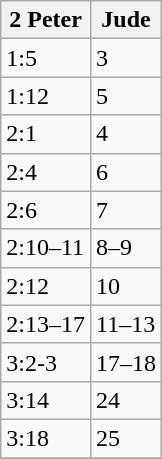<table class=wikitable>
<tr>
<th>2 Peter</th>
<th>Jude</th>
</tr>
<tr>
<td>1:5</td>
<td>3</td>
</tr>
<tr>
<td>1:12</td>
<td>5</td>
</tr>
<tr>
<td>2:1</td>
<td>4</td>
</tr>
<tr>
<td>2:4</td>
<td>6</td>
</tr>
<tr>
<td>2:6</td>
<td>7</td>
</tr>
<tr>
<td>2:10–11</td>
<td>8–9</td>
</tr>
<tr>
<td>2:12</td>
<td>10</td>
</tr>
<tr>
<td>2:13–17</td>
<td>11–13</td>
</tr>
<tr>
<td>3:2-3</td>
<td>17–18</td>
</tr>
<tr>
<td>3:14</td>
<td>24</td>
</tr>
<tr>
<td>3:18</td>
<td>25</td>
</tr>
<tr>
</tr>
</table>
